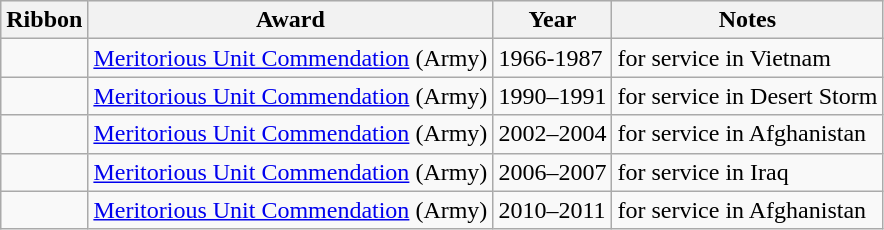<table class="wikitable" style="float:left;">
<tr style="background:#efefef;">
<th>Ribbon</th>
<th>Award</th>
<th>Year</th>
<th>Notes</th>
</tr>
<tr>
<td></td>
<td><a href='#'>Meritorious Unit Commendation</a> (Army)</td>
<td>1966-1987</td>
<td>for service in Vietnam</td>
</tr>
<tr>
<td></td>
<td><a href='#'>Meritorious Unit Commendation</a> (Army)</td>
<td>1990–1991</td>
<td>for service in Desert Storm</td>
</tr>
<tr>
<td></td>
<td><a href='#'>Meritorious Unit Commendation</a> (Army)</td>
<td>2002–2004</td>
<td>for service in Afghanistan</td>
</tr>
<tr>
<td></td>
<td><a href='#'>Meritorious Unit Commendation</a> (Army)</td>
<td>2006–2007</td>
<td>for service in Iraq</td>
</tr>
<tr>
<td></td>
<td><a href='#'>Meritorious Unit Commendation</a> (Army)</td>
<td>2010–2011</td>
<td>for service in Afghanistan</td>
</tr>
</table>
